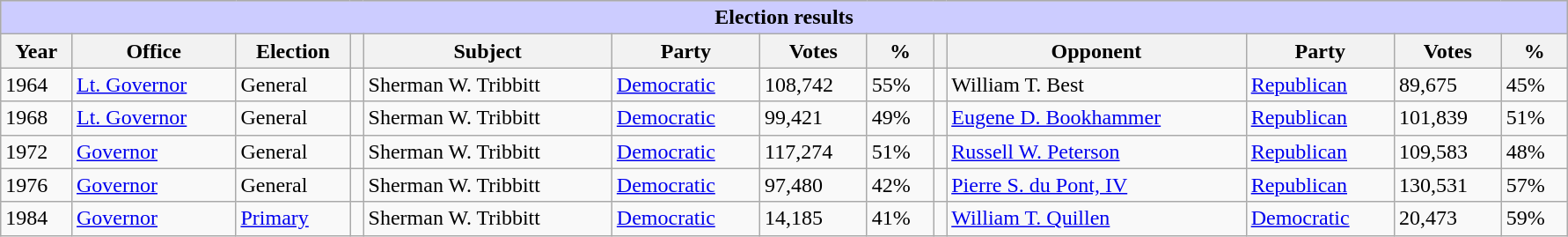<table class=wikitable style="width: 94%" style="text-align: center;" align="center">
<tr bgcolor=#cccccc>
<th colspan=13 style="background: #ccccff;">Election results</th>
</tr>
<tr>
<th><strong>Year</strong></th>
<th><strong>Office</strong></th>
<th><strong>Election</strong></th>
<th></th>
<th><strong>Subject</strong></th>
<th><strong>Party</strong></th>
<th><strong>Votes</strong></th>
<th><strong>%</strong></th>
<th></th>
<th><strong>Opponent</strong></th>
<th><strong>Party</strong></th>
<th><strong>Votes</strong></th>
<th><strong>%</strong></th>
</tr>
<tr>
<td>1964</td>
<td><a href='#'>Lt. Governor</a></td>
<td>General</td>
<td></td>
<td>Sherman W. Tribbitt</td>
<td><a href='#'>Democratic</a></td>
<td>108,742</td>
<td>55%</td>
<td></td>
<td>William T. Best</td>
<td><a href='#'>Republican</a></td>
<td>89,675</td>
<td>45%</td>
</tr>
<tr>
<td>1968</td>
<td><a href='#'>Lt. Governor</a></td>
<td>General</td>
<td></td>
<td>Sherman W. Tribbitt</td>
<td><a href='#'>Democratic</a></td>
<td>99,421</td>
<td>49%</td>
<td></td>
<td><a href='#'>Eugene D. Bookhammer</a></td>
<td><a href='#'>Republican</a></td>
<td>101,839</td>
<td>51%</td>
</tr>
<tr>
<td>1972</td>
<td><a href='#'>Governor</a></td>
<td>General</td>
<td></td>
<td>Sherman W. Tribbitt</td>
<td><a href='#'>Democratic</a></td>
<td>117,274</td>
<td>51%</td>
<td></td>
<td><a href='#'>Russell W. Peterson</a></td>
<td><a href='#'>Republican</a></td>
<td>109,583</td>
<td>48%</td>
</tr>
<tr>
<td>1976</td>
<td><a href='#'>Governor</a></td>
<td>General</td>
<td></td>
<td>Sherman W. Tribbitt</td>
<td><a href='#'>Democratic</a></td>
<td>97,480</td>
<td>42%</td>
<td></td>
<td><a href='#'>Pierre S. du Pont, IV</a></td>
<td><a href='#'>Republican</a></td>
<td>130,531</td>
<td>57%</td>
</tr>
<tr>
<td>1984</td>
<td><a href='#'>Governor</a></td>
<td><a href='#'>Primary</a></td>
<td></td>
<td>Sherman W. Tribbitt</td>
<td><a href='#'>Democratic</a></td>
<td>14,185</td>
<td>41%</td>
<td></td>
<td><a href='#'>William T. Quillen</a></td>
<td><a href='#'>Democratic</a></td>
<td>20,473</td>
<td>59%</td>
</tr>
</table>
